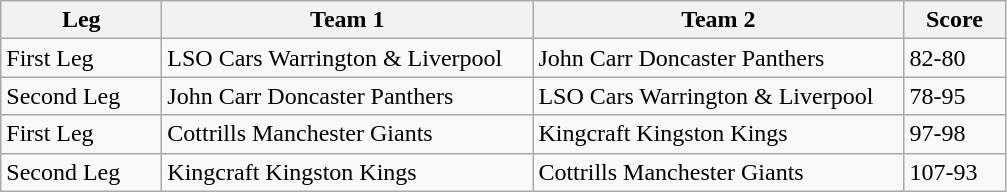<table class="wikitable" style="font-size: 100%">
<tr>
<th width=100>Leg</th>
<th width=240>Team 1</th>
<th width=240>Team 2</th>
<th width=60>Score</th>
</tr>
<tr>
<td>First Leg</td>
<td>LSO Cars Warrington & Liverpool</td>
<td>John Carr Doncaster Panthers</td>
<td>82-80</td>
</tr>
<tr>
<td>Second Leg</td>
<td>John Carr Doncaster Panthers</td>
<td>LSO Cars Warrington & Liverpool</td>
<td>78-95</td>
</tr>
<tr>
<td>First Leg</td>
<td>Cottrills Manchester Giants</td>
<td>Kingcraft Kingston Kings</td>
<td>97-98</td>
</tr>
<tr>
<td>Second Leg</td>
<td>Kingcraft Kingston Kings</td>
<td>Cottrills Manchester Giants</td>
<td>107-93</td>
</tr>
</table>
